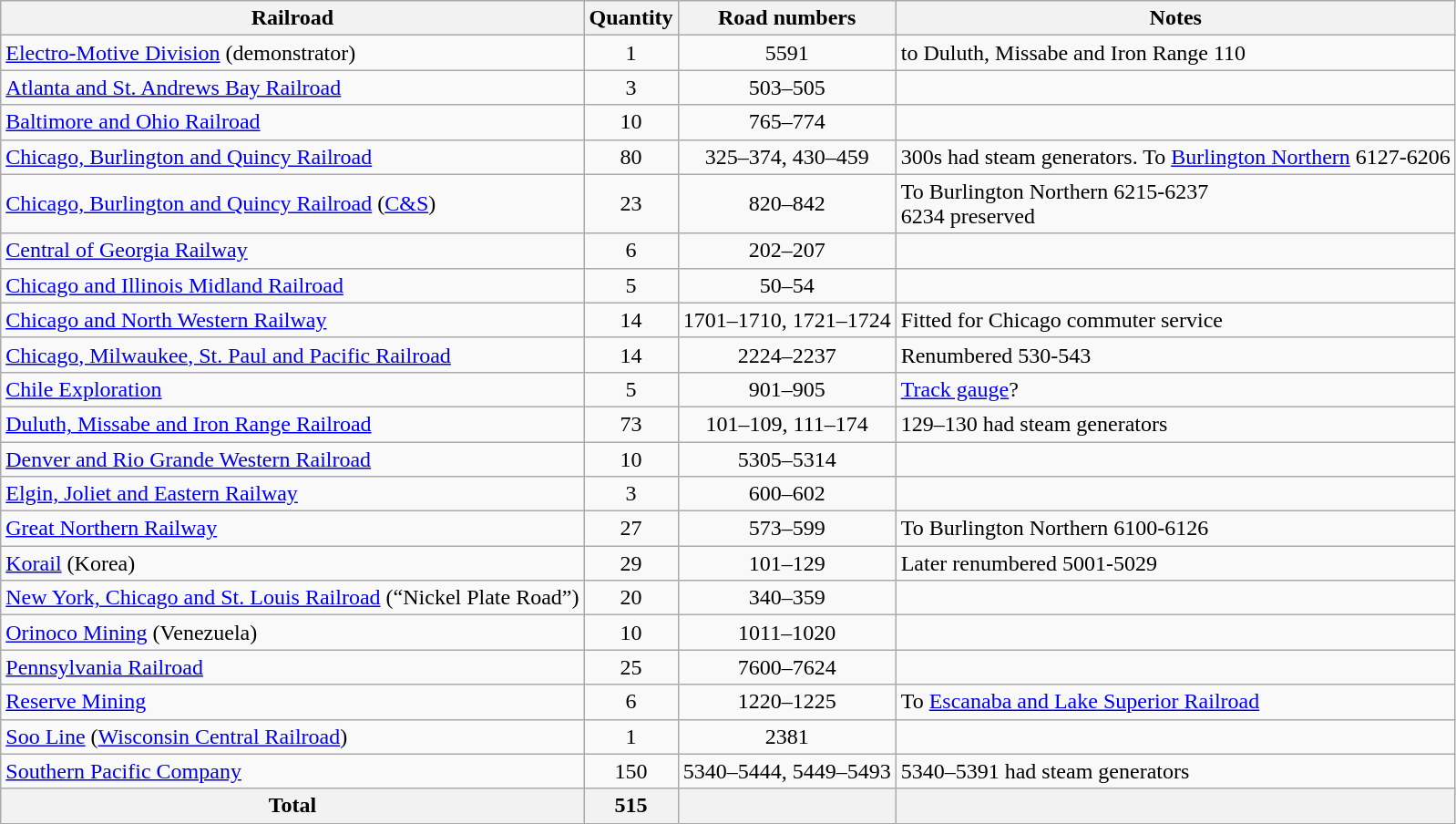<table class="wikitable">
<tr>
<th>Railroad</th>
<th>Quantity</th>
<th>Road numbers</th>
<th>Notes</th>
</tr>
<tr>
<td><a href='#'>Electro-Motive Division</a> (demonstrator)</td>
<td style="text-align:center;">1</td>
<td style="text-align:center;">5591</td>
<td>to Duluth, Missabe and Iron Range 110</td>
</tr>
<tr>
<td><a href='#'>Atlanta and St. Andrews Bay Railroad</a></td>
<td style="text-align:center;">3</td>
<td style="text-align:center;">503–505</td>
<td></td>
</tr>
<tr>
<td><a href='#'>Baltimore and Ohio Railroad</a></td>
<td style="text-align:center;">10</td>
<td style="text-align:center;">765–774</td>
<td></td>
</tr>
<tr>
<td><a href='#'>Chicago, Burlington and Quincy Railroad</a></td>
<td style="text-align:center;">80</td>
<td style="text-align:center;">325–374, 430–459</td>
<td>300s had steam generators. To <a href='#'>Burlington Northern</a> 6127-6206</td>
</tr>
<tr>
<td><a href='#'>Chicago, Burlington and Quincy Railroad</a> (<a href='#'>C&S</a>)</td>
<td style="text-align:center;">23</td>
<td style="text-align:center;">820–842</td>
<td>To Burlington Northern 6215-6237<br>6234 preserved</td>
</tr>
<tr>
<td><a href='#'>Central of Georgia Railway</a></td>
<td style="text-align:center;">6</td>
<td style="text-align:center;">202–207</td>
<td></td>
</tr>
<tr>
<td><a href='#'>Chicago and Illinois Midland Railroad</a></td>
<td style="text-align:center;">5</td>
<td style="text-align:center;">50–54</td>
<td></td>
</tr>
<tr>
<td><a href='#'>Chicago and North Western Railway</a></td>
<td style="text-align:center;">14</td>
<td style="text-align:center;">1701–1710, 1721–1724</td>
<td>Fitted for Chicago commuter service</td>
</tr>
<tr>
<td><a href='#'>Chicago, Milwaukee, St. Paul and Pacific Railroad</a></td>
<td style="text-align:center;">14</td>
<td style="text-align:center;">2224–2237</td>
<td>Renumbered 530-543</td>
</tr>
<tr>
<td><a href='#'>Chile Exploration</a></td>
<td style="text-align:center;">5</td>
<td style="text-align:center;">901–905</td>
<td><a href='#'>Track gauge</a>?</td>
</tr>
<tr>
<td><a href='#'>Duluth, Missabe and Iron Range Railroad</a></td>
<td style="text-align:center;">73</td>
<td style="text-align:center;">101–109, 111–174</td>
<td>129–130 had steam generators</td>
</tr>
<tr>
<td><a href='#'>Denver and Rio Grande Western Railroad</a></td>
<td style="text-align:center;">10</td>
<td style="text-align:center;">5305–5314</td>
<td></td>
</tr>
<tr>
<td><a href='#'>Elgin, Joliet and Eastern Railway</a></td>
<td style="text-align:center;">3</td>
<td style="text-align:center;">600–602</td>
<td></td>
</tr>
<tr>
<td><a href='#'>Great Northern Railway</a></td>
<td style="text-align:center;">27</td>
<td style="text-align:center;">573–599</td>
<td>To Burlington Northern 6100-6126</td>
</tr>
<tr>
<td><a href='#'>Korail</a> (Korea)</td>
<td style="text-align:center;">29</td>
<td style="text-align:center;">101–129</td>
<td>Later renumbered 5001-5029</td>
</tr>
<tr>
<td><a href='#'>New York, Chicago and St. Louis Railroad</a> (“Nickel Plate Road”)</td>
<td style="text-align:center;">20</td>
<td style="text-align:center;">340–359</td>
<td></td>
</tr>
<tr>
<td><a href='#'>Orinoco Mining</a> (Venezuela)</td>
<td style="text-align:center;">10</td>
<td style="text-align:center;">1011–1020</td>
<td></td>
</tr>
<tr>
<td><a href='#'>Pennsylvania Railroad</a></td>
<td style="text-align:center;">25</td>
<td style="text-align:center;">7600–7624</td>
<td></td>
</tr>
<tr>
<td><a href='#'>Reserve Mining</a></td>
<td style="text-align:center;">6</td>
<td style="text-align:center;">1220–1225</td>
<td>To <a href='#'>Escanaba and Lake Superior Railroad</a></td>
</tr>
<tr>
<td><a href='#'>Soo Line</a> (<a href='#'>Wisconsin Central Railroad</a>)</td>
<td style="text-align:center;">1</td>
<td style="text-align:center;">2381</td>
<td></td>
</tr>
<tr>
<td><a href='#'>Southern Pacific Company</a></td>
<td style="text-align:center;">150</td>
<td style="text-align:center;">5340–5444, 5449–5493</td>
<td>5340–5391 had steam generators</td>
</tr>
<tr>
<th>Total</th>
<th>515</th>
<th></th>
<th></th>
</tr>
</table>
